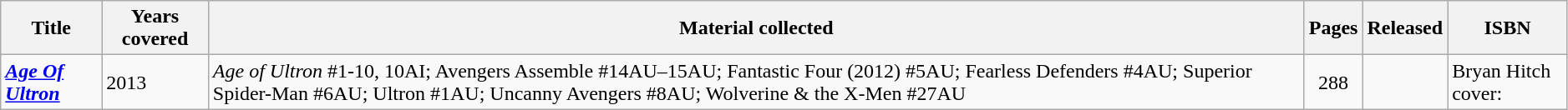<table class="wikitable sortable" width=99%>
<tr>
<th>Title</th>
<th>Years covered</th>
<th class="unsortable">Material collected</th>
<th>Pages</th>
<th>Released</th>
<th class="unsortable">ISBN</th>
</tr>
<tr>
<td><strong><em><a href='#'>Age Of Ultron</a></em></strong></td>
<td>2013</td>
<td><em>Age of Ultron</em> #1-10, 10AI; Avengers Assemble #14AU–15AU; Fantastic Four (2012) #5AU; Fearless Defenders #4AU; Superior Spider-Man #6AU; Ultron #1AU; Uncanny Avengers #8AU; Wolverine & the X-Men #27AU</td>
<td style="text-align: center;">288</td>
<td></td>
<td>Bryan Hitch cover: </td>
</tr>
</table>
